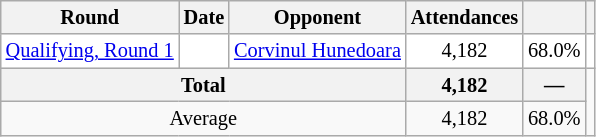<table class="wikitable sortable mw-collapsible mw-collapsed" style="text-align:center; font-size:85%;">
<tr>
<th scope="col">Round</th>
<th scope="col">Date</th>
<th scope="col">Opponent</th>
<th scope="col">Attendances</th>
<th scope="col"></th>
<th scope="col"></th>
</tr>
<tr bgcolor="white">
<td><a href='#'>Qualifying, Round 1</a></td>
<td></td>
<td> <a href='#'>Corvinul Hunedoara</a></td>
<td>4,182</td>
<td>68.0%</td>
<td></td>
</tr>
<tr>
<th colspan="3">Total</th>
<th>4,182</th>
<th>—</th>
</tr>
<tr>
<td colspan="3">Average</td>
<td>4,182</td>
<td>68.0%</td>
</tr>
</table>
